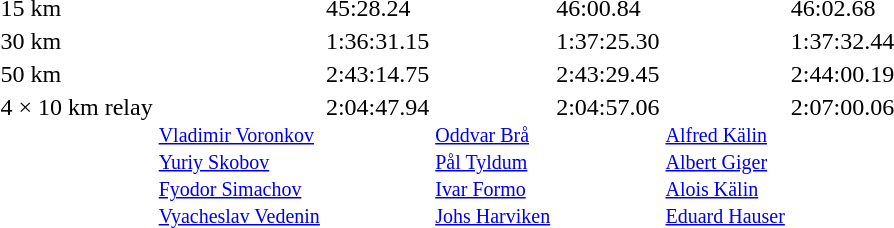<table>
<tr valign="top">
<td>15 km<br></td>
<td></td>
<td>45:28.24</td>
<td></td>
<td>46:00.84</td>
<td></td>
<td>46:02.68</td>
</tr>
<tr valign="top">
<td>30 km<br></td>
<td></td>
<td>1:36:31.15</td>
<td></td>
<td>1:37:25.30</td>
<td></td>
<td>1:37:32.44</td>
</tr>
<tr valign="top">
<td>50 km<br></td>
<td></td>
<td>2:43:14.75</td>
<td></td>
<td>2:43:29.45</td>
<td></td>
<td>2:44:00.19</td>
</tr>
<tr valign="top">
<td>4 × 10 km relay<br></td>
<td><br><small><a href='#'>Vladimir Voronkov</a><br><a href='#'>Yuriy Skobov</a><br><a href='#'>Fyodor Simachov</a><br><a href='#'>Vyacheslav Vedenin</a></small></td>
<td>2:04:47.94</td>
<td><br><small><a href='#'>Oddvar Brå</a><br><a href='#'>Pål Tyldum</a><br><a href='#'>Ivar Formo</a><br><a href='#'>Johs Harviken</a></small></td>
<td>2:04:57.06</td>
<td><br><small><a href='#'>Alfred Kälin</a><br><a href='#'>Albert Giger</a><br><a href='#'>Alois Kälin</a><br><a href='#'>Eduard Hauser</a></small></td>
<td>2:07:00.06</td>
</tr>
</table>
